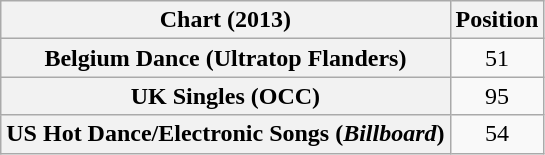<table class="wikitable sortable plainrowheaders" style="text-align:center">
<tr>
<th scope="col">Chart (2013)</th>
<th scope="col">Position</th>
</tr>
<tr>
<th scope="row">Belgium Dance (Ultratop Flanders)</th>
<td>51</td>
</tr>
<tr>
<th scope="row">UK Singles (OCC)</th>
<td>95</td>
</tr>
<tr>
<th scope="row">US Hot Dance/Electronic Songs (<em>Billboard</em>)</th>
<td>54</td>
</tr>
</table>
